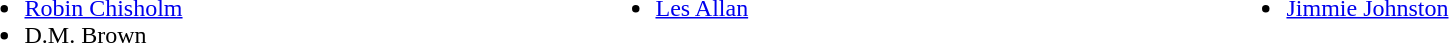<table style="width:100%;">
<tr>
<td style="vertical-align:top; width:20%;"><br><ul><li> <a href='#'>Robin Chisholm</a></li><li> D.M. Brown</li></ul></td>
<td style="vertical-align:top; width:20%;"><br><ul><li> <a href='#'>Les Allan</a></li></ul></td>
<td style="vertical-align:top; width:20%;"><br><ul><li> <a href='#'>Jimmie Johnston</a></li></ul></td>
</tr>
</table>
